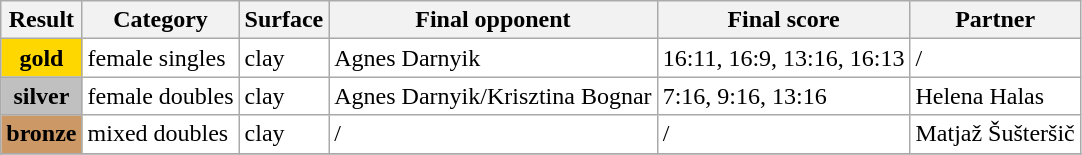<table class=wikitable>
<tr>
<th>Result</th>
<th>Category</th>
<th>Surface</th>
<th>Final opponent</th>
<th>Final score</th>
<th>Partner</th>
</tr>
<tr bgcolor=white>
<th style="background:gold;"><strong>gold</strong></th>
<td>female singles</td>
<td>clay</td>
<td> Agnes Darnyik</td>
<td>16:11, 16:9, 13:16, 16:13</td>
<td>/</td>
</tr>
<tr bgcolor=white>
<th style="background:silver;"><strong>silver</strong></th>
<td>female doubles</td>
<td>clay</td>
<td> Agnes Darnyik/Krisztina Bognar</td>
<td>7:16, 9:16, 13:16</td>
<td> Helena Halas</td>
</tr>
<tr bgcolor=white>
<th style="background:#c96;"><strong>bronze</strong></th>
<td>mixed doubles</td>
<td>clay</td>
<td>/</td>
<td>/</td>
<td> Matjaž Šušteršič</td>
</tr>
<tr bgcolor=moccasin>
</tr>
</table>
